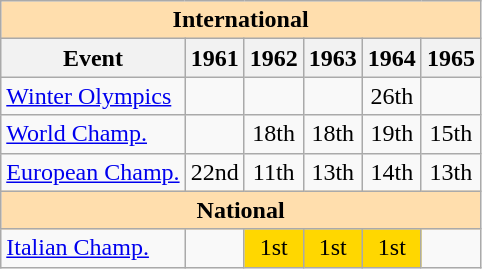<table class="wikitable" style="text-align:center">
<tr>
<th style="background-color: #ffdead; " colspan=6 align=center>International</th>
</tr>
<tr>
<th>Event</th>
<th>1961</th>
<th>1962</th>
<th>1963</th>
<th>1964</th>
<th>1965</th>
</tr>
<tr>
<td align=left><a href='#'>Winter Olympics</a></td>
<td></td>
<td></td>
<td></td>
<td>26th</td>
<td></td>
</tr>
<tr>
<td align=left><a href='#'>World Champ.</a></td>
<td></td>
<td>18th</td>
<td>18th</td>
<td>19th</td>
<td>15th</td>
</tr>
<tr>
<td align=left><a href='#'>European Champ.</a></td>
<td>22nd</td>
<td>11th</td>
<td>13th</td>
<td>14th</td>
<td>13th</td>
</tr>
<tr>
<th style="background-color: #ffdead; " colspan=6 align=center>National</th>
</tr>
<tr>
<td align=left><a href='#'>Italian Champ.</a></td>
<td></td>
<td bgcolor=gold>1st</td>
<td bgcolor=gold>1st</td>
<td bgcolor=gold>1st</td>
<td></td>
</tr>
</table>
